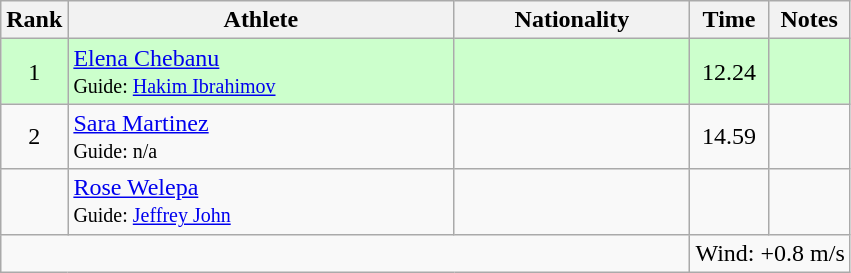<table class="wikitable sortable" style="text-align:center">
<tr>
<th>Rank</th>
<th width=250>Athlete</th>
<th width=150>Nationality</th>
<th>Time</th>
<th>Notes</th>
</tr>
<tr bgcolor=ccffcc>
<td>1</td>
<td align=left><a href='#'>Elena Chebanu</a><br><small>Guide: <a href='#'>Hakim Ibrahimov</a></small></td>
<td align=left></td>
<td>12.24</td>
<td></td>
</tr>
<tr>
<td>2</td>
<td align=left><a href='#'>Sara Martinez</a><br><small>Guide: n/a</small></td>
<td align=left></td>
<td>14.59</td>
<td></td>
</tr>
<tr>
<td></td>
<td align=left><a href='#'>Rose Welepa</a><br><small>Guide: <a href='#'>Jeffrey John</a></small></td>
<td align=left></td>
<td></td>
<td></td>
</tr>
<tr>
<td colspan=3></td>
<td colspan="2" style="text-align:left;">Wind: +0.8 m/s</td>
</tr>
</table>
